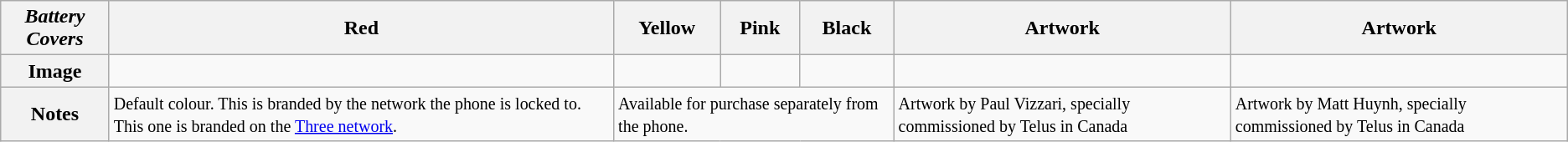<table class="wikitable">
<tr>
<th scope="col"><em>Battery Covers</em></th>
<th scope="col">Red</th>
<th scope="col">Yellow</th>
<th scope="col">Pink</th>
<th scope="col">Black</th>
<th scope="col">Artwork</th>
<th scope="col">Artwork</th>
</tr>
<tr>
<th scope="row">Image</th>
<td></td>
<td></td>
<td></td>
<td></td>
<td></td>
<td></td>
</tr>
<tr>
<th scope="row">Notes</th>
<td><small>Default colour. This is branded by the network the phone is locked to. This one is branded on the <a href='#'>Three network</a>.</small></td>
<td colspan="3"><small>Available for purchase separately from the phone.</small></td>
<td><small>Artwork by Paul Vizzari, specially commissioned by Telus in Canada</small></td>
<td><small>Artwork by Matt Huynh, specially commissioned by Telus in Canada</small></td>
</tr>
</table>
